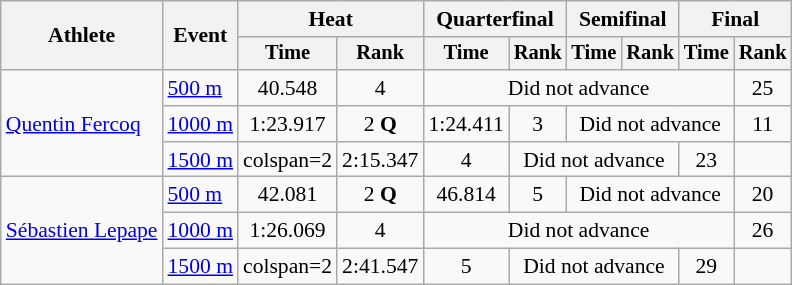<table class="wikitable" style="font-size:90%">
<tr>
<th rowspan=2>Athlete</th>
<th rowspan=2>Event</th>
<th colspan=2>Heat</th>
<th colspan=2>Quarterfinal</th>
<th colspan=2>Semifinal</th>
<th colspan=2>Final</th>
</tr>
<tr style="font-size:95%">
<th>Time</th>
<th>Rank</th>
<th>Time</th>
<th>Rank</th>
<th>Time</th>
<th>Rank</th>
<th>Time</th>
<th>Rank</th>
</tr>
<tr align=center>
<td align=left rowspan=3><a href='#'>Quentin Fercoq</a></td>
<td align=left><a href='#'>500 m</a></td>
<td>40.548</td>
<td>4</td>
<td colspan=5>Did not advance</td>
<td>25</td>
</tr>
<tr align=center>
<td align=left><a href='#'>1000 m</a></td>
<td>1:23.917</td>
<td>2 <strong>Q</strong></td>
<td>1:24.411</td>
<td>3</td>
<td colspan=3>Did not advance</td>
<td>11</td>
</tr>
<tr align=center>
<td align=left><a href='#'>1500 m</a></td>
<td>colspan=2 </td>
<td>2:15.347</td>
<td>4</td>
<td colspan=3>Did not advance</td>
<td>23</td>
</tr>
<tr align=center>
<td align=left rowspan=3><a href='#'>Sébastien Lepape</a></td>
<td align=left><a href='#'>500 m</a></td>
<td>42.081</td>
<td>2 <strong>Q</strong></td>
<td>46.814</td>
<td>5</td>
<td colspan=3>Did not advance</td>
<td>20</td>
</tr>
<tr align=center>
<td align=left><a href='#'>1000 m</a></td>
<td>1:26.069</td>
<td>4</td>
<td colspan=5>Did not advance</td>
<td>26</td>
</tr>
<tr align=center>
<td align=left><a href='#'>1500 m</a></td>
<td>colspan=2 </td>
<td>2:41.547</td>
<td>5</td>
<td colspan=3>Did not advance</td>
<td>29</td>
</tr>
</table>
